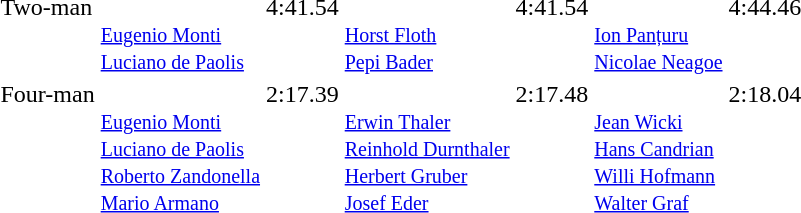<table>
<tr valign="top">
<td>Two-man <br></td>
<td><br> <small><a href='#'>Eugenio Monti</a><br><a href='#'>Luciano de Paolis</a></small></td>
<td>4:41.54</td>
<td><br> <small><a href='#'>Horst Floth</a><br><a href='#'>Pepi Bader</a></small></td>
<td>4:41.54</td>
<td><br><small> <a href='#'>Ion Panțuru</a><br><a href='#'>Nicolae Neagoe</a></small></td>
<td>4:44.46</td>
</tr>
<tr valign="top">
<td>Four-man <br></td>
<td><br><small> <a href='#'>Eugenio Monti</a> <br> <a href='#'>Luciano de Paolis</a> <br> <a href='#'>Roberto Zandonella</a> <br>  <a href='#'>Mario Armano</a></small></td>
<td>2:17.39</td>
<td><br><small> <a href='#'>Erwin Thaler</a> <br> <a href='#'>Reinhold Durnthaler</a> <br> <a href='#'>Herbert Gruber</a> <br> <a href='#'>Josef Eder</a></small></td>
<td>2:17.48</td>
<td><br><small> <a href='#'>Jean Wicki</a><br> <a href='#'>Hans Candrian</a> <br> <a href='#'>Willi Hofmann</a> <br> <a href='#'>Walter Graf</a></small></td>
<td>2:18.04</td>
</tr>
</table>
